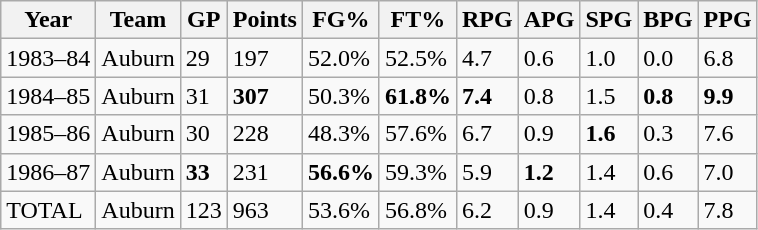<table class="wikitable">
<tr>
<th>Year</th>
<th>Team</th>
<th>GP</th>
<th>Points</th>
<th>FG%</th>
<th>FT%</th>
<th>RPG</th>
<th>APG</th>
<th>SPG</th>
<th>BPG</th>
<th>PPG</th>
</tr>
<tr>
<td>1983–84</td>
<td>Auburn</td>
<td>29</td>
<td>197</td>
<td>52.0%</td>
<td>52.5%</td>
<td>4.7</td>
<td>0.6</td>
<td>1.0</td>
<td>0.0</td>
<td>6.8</td>
</tr>
<tr>
<td>1984–85</td>
<td>Auburn</td>
<td>31</td>
<td><strong>307</strong></td>
<td>50.3%</td>
<td><strong>61.8%</strong></td>
<td><strong>7.4</strong></td>
<td>0.8</td>
<td>1.5</td>
<td><strong>0.8</strong></td>
<td><strong>9.9</strong></td>
</tr>
<tr>
<td>1985–86</td>
<td>Auburn</td>
<td>30</td>
<td>228</td>
<td>48.3%</td>
<td>57.6%</td>
<td>6.7</td>
<td>0.9</td>
<td><strong>1.6</strong></td>
<td>0.3</td>
<td>7.6</td>
</tr>
<tr>
<td>1986–87</td>
<td>Auburn</td>
<td><strong>33</strong></td>
<td>231</td>
<td><strong>56.6%</strong></td>
<td>59.3%</td>
<td>5.9</td>
<td><strong>1.2</strong></td>
<td>1.4</td>
<td>0.6</td>
<td>7.0</td>
</tr>
<tr>
<td>TOTAL</td>
<td>Auburn</td>
<td>123</td>
<td>963</td>
<td>53.6%</td>
<td>56.8%</td>
<td>6.2</td>
<td>0.9</td>
<td>1.4</td>
<td>0.4</td>
<td>7.8</td>
</tr>
</table>
